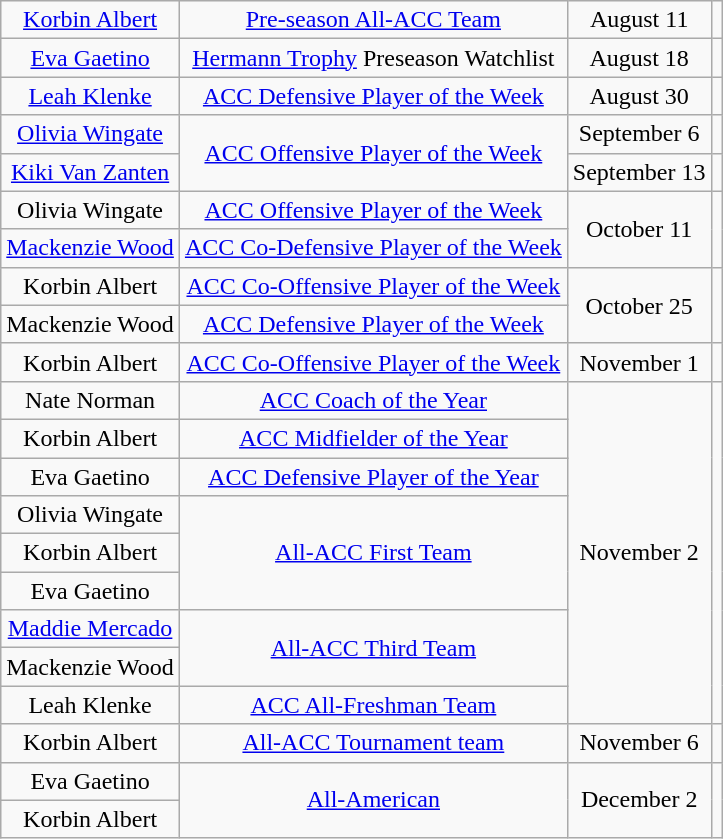<table class="wikitable sortable" style="text-align: center">
<tr>
<td><a href='#'>Korbin Albert</a></td>
<td><a href='#'>Pre-season All-ACC Team</a></td>
<td>August 11</td>
<td></td>
</tr>
<tr>
<td><a href='#'>Eva Gaetino</a></td>
<td><a href='#'>Hermann Trophy</a> Preseason Watchlist</td>
<td>August 18</td>
<td></td>
</tr>
<tr>
<td><a href='#'>Leah Klenke</a></td>
<td><a href='#'>ACC Defensive Player of the Week</a></td>
<td>August 30</td>
<td></td>
</tr>
<tr>
<td><a href='#'>Olivia Wingate</a></td>
<td rowspan=2><a href='#'>ACC Offensive Player of the Week</a></td>
<td>September 6</td>
<td></td>
</tr>
<tr>
<td><a href='#'>Kiki Van Zanten</a></td>
<td>September 13</td>
<td></td>
</tr>
<tr>
<td>Olivia Wingate</td>
<td><a href='#'>ACC Offensive Player of the Week</a></td>
<td rowspan=2>October 11</td>
<td rowspan=2></td>
</tr>
<tr>
<td><a href='#'>Mackenzie Wood</a></td>
<td><a href='#'>ACC Co-Defensive Player of the Week</a></td>
</tr>
<tr>
<td>Korbin Albert</td>
<td><a href='#'>ACC Co-Offensive Player of the Week</a></td>
<td rowspan=2>October 25</td>
<td rowspan=2></td>
</tr>
<tr>
<td>Mackenzie Wood</td>
<td><a href='#'>ACC Defensive Player of the Week</a></td>
</tr>
<tr>
<td>Korbin Albert</td>
<td><a href='#'>ACC Co-Offensive Player of the Week</a></td>
<td>November 1</td>
<td></td>
</tr>
<tr>
<td>Nate Norman</td>
<td><a href='#'>ACC Coach of the Year</a></td>
<td rowspan=9>November 2</td>
<td rowspan=9></td>
</tr>
<tr>
<td>Korbin Albert</td>
<td><a href='#'>ACC Midfielder of the Year</a></td>
</tr>
<tr>
<td>Eva Gaetino</td>
<td><a href='#'>ACC Defensive Player of the Year</a></td>
</tr>
<tr>
<td>Olivia Wingate</td>
<td rowspan=3><a href='#'>All-ACC First Team</a></td>
</tr>
<tr>
<td>Korbin Albert</td>
</tr>
<tr>
<td>Eva Gaetino</td>
</tr>
<tr>
<td><a href='#'>Maddie Mercado</a></td>
<td rowspan=2><a href='#'>All-ACC Third Team</a></td>
</tr>
<tr>
<td>Mackenzie Wood</td>
</tr>
<tr>
<td>Leah Klenke</td>
<td><a href='#'>ACC All-Freshman Team</a></td>
</tr>
<tr>
<td>Korbin Albert</td>
<td><a href='#'>All-ACC Tournament team</a></td>
<td>November 6</td>
<td></td>
</tr>
<tr>
<td>Eva Gaetino</td>
<td rowspan=2><a href='#'>All-American</a></td>
<td rowspan=2>December 2</td>
<td rowspan=2></td>
</tr>
<tr>
<td>Korbin Albert</td>
</tr>
</table>
